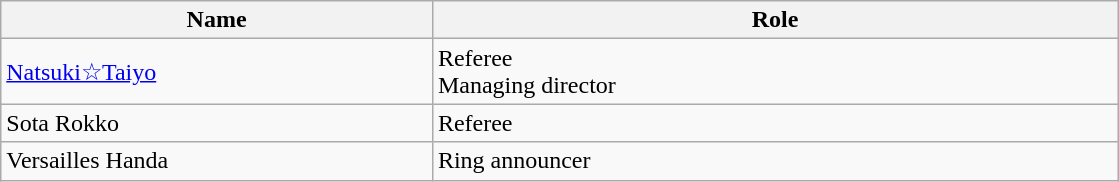<table class="wikitable sortable" align="left center" width="59%">
<tr>
<th width="17%">Name</th>
<th width="27%">Role</th>
</tr>
<tr>
<td><a href='#'>Natsuki☆Taiyo</a></td>
<td>Referee<br>Managing director</td>
</tr>
<tr>
<td>Sota Rokko</td>
<td>Referee</td>
</tr>
<tr>
<td>Versailles Handa</td>
<td>Ring announcer</td>
</tr>
</table>
